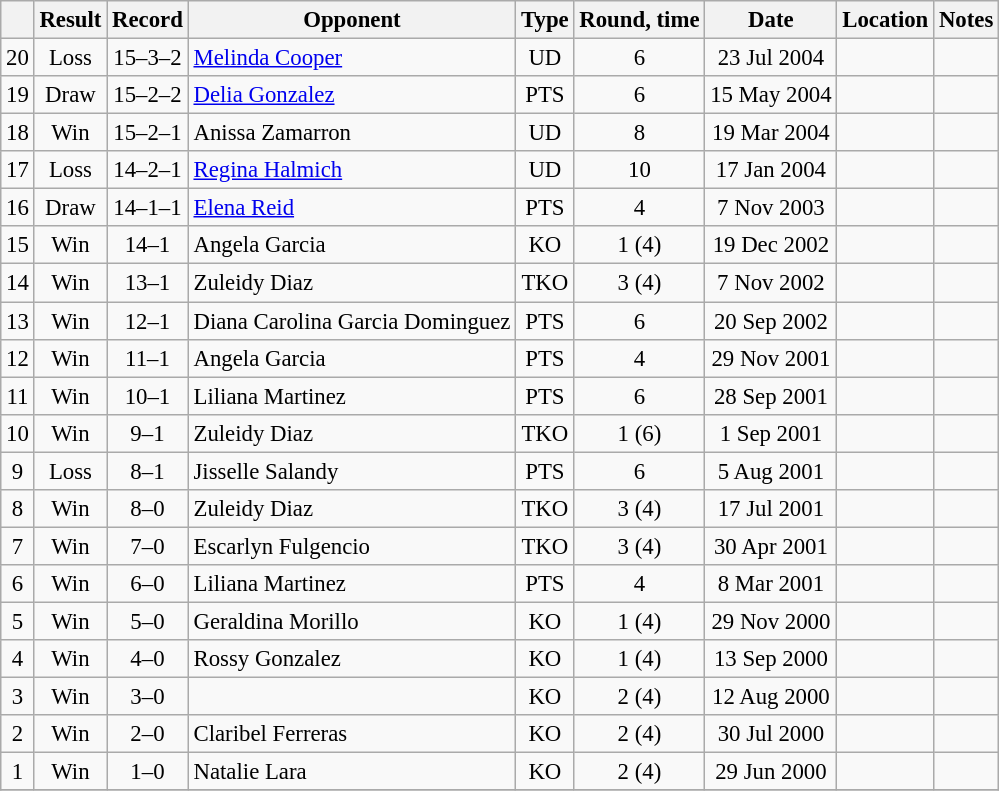<table class="wikitable" style="text-align:center; font-size:95%">
<tr>
<th></th>
<th>Result</th>
<th>Record</th>
<th>Opponent</th>
<th>Type</th>
<th>Round, time</th>
<th>Date</th>
<th>Location</th>
<th>Notes</th>
</tr>
<tr>
<td>20</td>
<td>Loss</td>
<td>15–3–2</td>
<td align=left> <a href='#'>Melinda Cooper</a></td>
<td>UD</td>
<td>6</td>
<td>23 Jul 2004</td>
<td align=left></td>
<td></td>
</tr>
<tr>
<td>19</td>
<td>Draw</td>
<td>15–2–2</td>
<td align=left> <a href='#'>Delia Gonzalez</a></td>
<td>PTS</td>
<td>6</td>
<td>15 May 2004</td>
<td align=left></td>
<td></td>
</tr>
<tr>
<td>18</td>
<td>Win</td>
<td>15–2–1</td>
<td align=left> Anissa Zamarron</td>
<td>UD</td>
<td>8</td>
<td>19 Mar 2004</td>
<td align=left></td>
<td></td>
</tr>
<tr>
<td>17</td>
<td>Loss</td>
<td>14–2–1</td>
<td align=left> <a href='#'>Regina Halmich</a></td>
<td>UD</td>
<td>10</td>
<td>17 Jan 2004</td>
<td align=left></td>
<td align=left></td>
</tr>
<tr>
<td>16</td>
<td>Draw</td>
<td>14–1–1</td>
<td align=left> <a href='#'>Elena Reid</a></td>
<td>PTS</td>
<td>4</td>
<td>7 Nov 2003</td>
<td align=left></td>
<td></td>
</tr>
<tr>
<td>15</td>
<td>Win</td>
<td>14–1</td>
<td align=left> Angela Garcia</td>
<td>KO</td>
<td>1 (4)</td>
<td>19 Dec 2002</td>
<td align=left></td>
<td></td>
</tr>
<tr>
<td>14</td>
<td>Win</td>
<td>13–1</td>
<td align=left> Zuleidy Diaz</td>
<td>TKO</td>
<td>3 (4)</td>
<td>7 Nov 2002</td>
<td align=left></td>
<td></td>
</tr>
<tr>
<td>13</td>
<td>Win</td>
<td>12–1</td>
<td align=left> Diana Carolina Garcia Dominguez</td>
<td>PTS</td>
<td>6</td>
<td>20 Sep 2002</td>
<td align=left></td>
<td></td>
</tr>
<tr>
<td>12</td>
<td>Win</td>
<td>11–1</td>
<td align=left> Angela Garcia</td>
<td>PTS</td>
<td>4</td>
<td>29 Nov 2001</td>
<td align=left></td>
<td></td>
</tr>
<tr>
<td>11</td>
<td>Win</td>
<td>10–1</td>
<td align=left> Liliana Martinez</td>
<td>PTS</td>
<td>6</td>
<td>28 Sep 2001</td>
<td align=left></td>
<td></td>
</tr>
<tr>
<td>10</td>
<td>Win</td>
<td>9–1</td>
<td align=left> Zuleidy Diaz</td>
<td>TKO</td>
<td>1 (6)</td>
<td>1 Sep 2001</td>
<td align=left></td>
<td></td>
</tr>
<tr>
<td>9</td>
<td>Loss</td>
<td>8–1</td>
<td align=left> Jisselle Salandy</td>
<td>PTS</td>
<td>6</td>
<td>5 Aug 2001</td>
<td align=left></td>
<td></td>
</tr>
<tr>
<td>8</td>
<td>Win</td>
<td>8–0</td>
<td align=left> Zuleidy Diaz</td>
<td>TKO</td>
<td>3 (4)</td>
<td>17 Jul 2001</td>
<td align=left></td>
<td></td>
</tr>
<tr>
<td>7</td>
<td>Win</td>
<td>7–0</td>
<td align=left> Escarlyn Fulgencio</td>
<td>TKO</td>
<td>3 (4)</td>
<td>30 Apr 2001</td>
<td align=left></td>
<td></td>
</tr>
<tr>
<td>6</td>
<td>Win</td>
<td>6–0</td>
<td align=left> Liliana Martinez</td>
<td>PTS</td>
<td>4</td>
<td>8 Mar 2001</td>
<td align=left></td>
<td></td>
</tr>
<tr>
<td>5</td>
<td>Win</td>
<td>5–0</td>
<td align=left> Geraldina Morillo</td>
<td>KO</td>
<td>1 (4)</td>
<td>29 Nov 2000</td>
<td align=left></td>
<td></td>
</tr>
<tr>
<td>4</td>
<td>Win</td>
<td>4–0</td>
<td align=left> Rossy Gonzalez</td>
<td>KO</td>
<td>1 (4)</td>
<td>13 Sep 2000</td>
<td align=left></td>
<td></td>
</tr>
<tr>
<td>3</td>
<td>Win</td>
<td>3–0</td>
<td></td>
<td>KO</td>
<td>2 (4)</td>
<td>12 Aug 2000</td>
<td align=left></td>
<td></td>
</tr>
<tr>
<td>2</td>
<td>Win</td>
<td>2–0</td>
<td align=left> Claribel Ferreras</td>
<td>KO</td>
<td>2 (4)</td>
<td>30 Jul 2000</td>
<td align=left></td>
<td></td>
</tr>
<tr>
<td>1</td>
<td>Win</td>
<td>1–0</td>
<td align=left> Natalie Lara</td>
<td>KO</td>
<td>2 (4)</td>
<td>29 Jun 2000</td>
<td align=left></td>
<td></td>
</tr>
<tr>
</tr>
</table>
